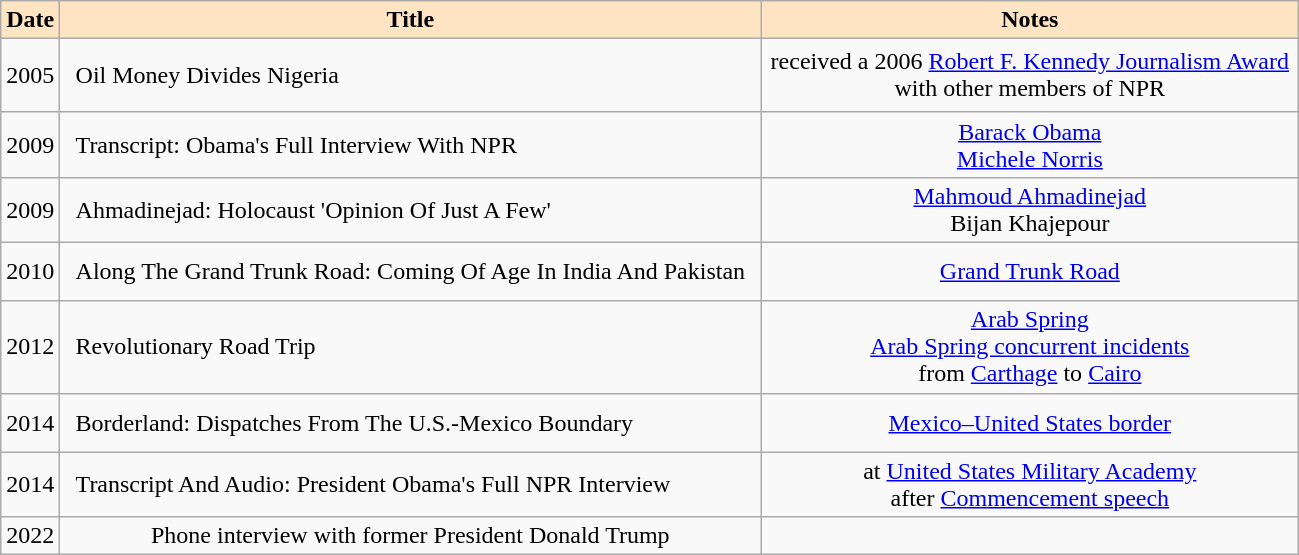<table class="wikitable sortable" border="1" style="text-align:center;white-space:nowrap;">
<tr>
<th width=auto style="background:#FFE4C4;">Date</th>
<th width=auto style="background:#FFE4C4;">Title</th>
<th class=unsortable width=auto style="background:#FFE4C4;">Notes</th>
</tr>
<tr>
<td>2005</td>
<td style="text-align:left;padding:10px;">Oil Money Divides Nigeria</td>
<td style="padding:6px;">received a 2006 <a href='#'>Robert F. Kennedy Journalism Award</a><br>with other members of NPR</td>
</tr>
<tr>
<td>2009</td>
<td style="text-align:left;padding:10px;">Transcript: Obama's Full Interview With NPR</td>
<td><a href='#'>Barack Obama</a><br><a href='#'>Michele Norris</a></td>
</tr>
<tr>
<td>2009</td>
<td style="text-align:left;padding:10px;">Ahmadinejad: Holocaust 'Opinion Of Just A Few'</td>
<td><a href='#'>Mahmoud Ahmadinejad</a><br>Bijan Khajepour</td>
</tr>
<tr>
<td>2010</td>
<td style="text-align:left;padding:10px;">Along The Grand Trunk Road: Coming Of Age In India And Pakistan</td>
<td><a href='#'>Grand Trunk Road</a></td>
</tr>
<tr>
<td>2012</td>
<td style="text-align:left;padding:10px;">Revolutionary Road Trip</td>
<td><a href='#'>Arab Spring</a><br><a href='#'>Arab Spring concurrent incidents</a><br>from <a href='#'>Carthage</a> to <a href='#'>Cairo</a></td>
</tr>
<tr>
<td>2014</td>
<td style="text-align:left;padding:10px;">Borderland: Dispatches From The U.S.-Mexico Boundary</td>
<td><a href='#'>Mexico–United States border</a></td>
</tr>
<tr>
<td>2014</td>
<td style="text-align:left;padding:10px;">Transcript And Audio: President Obama's Full NPR Interview</td>
<td>at <a href='#'>United States Military Academy</a><br>after <a href='#'>Commencement speech</a></td>
</tr>
<tr>
<td>2022</td>
<td>Phone interview with former President Donald Trump</td>
<td></td>
</tr>
</table>
